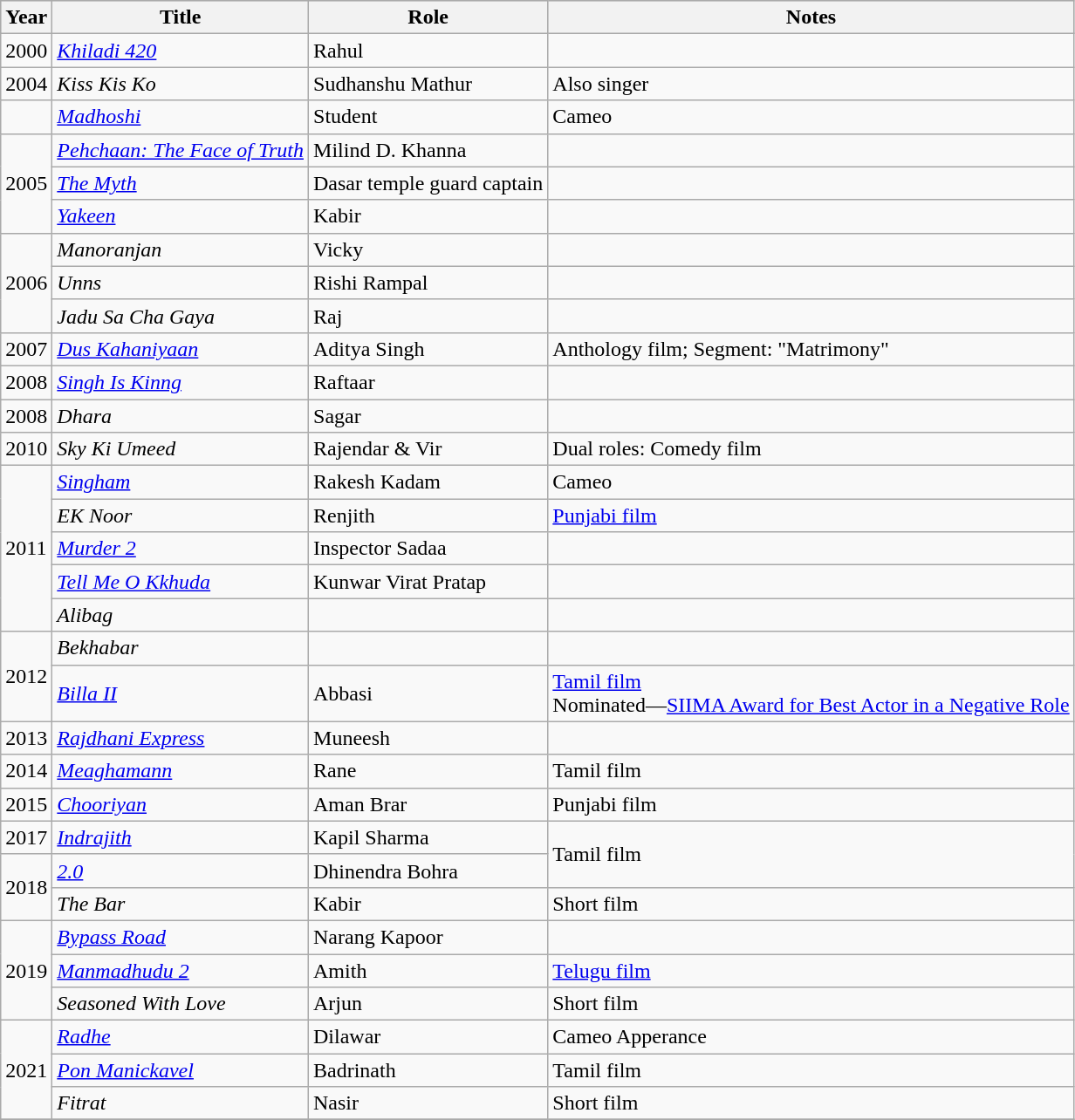<table class="wikitable">
<tr style="background:#ccc; text-align:center;">
<th>Year</th>
<th>Title</th>
<th>Role</th>
<th>Notes</th>
</tr>
<tr>
<td>2000</td>
<td><em><a href='#'>Khiladi 420</a></em></td>
<td>Rahul</td>
<td></td>
</tr>
<tr>
<td>2004</td>
<td><em>Kiss Kis Ko</em></td>
<td>Sudhanshu Mathur</td>
<td>Also singer</td>
</tr>
<tr>
<td></td>
<td><em><a href='#'>Madhoshi</a></em></td>
<td>Student</td>
<td>Cameo</td>
</tr>
<tr>
<td rowspan="3">2005</td>
<td><em><a href='#'>Pehchaan: The Face of Truth</a></em></td>
<td>Milind D. Khanna</td>
<td></td>
</tr>
<tr>
<td><em><a href='#'>The Myth</a></em></td>
<td>Dasar temple guard captain</td>
<td></td>
</tr>
<tr>
<td><em><a href='#'>Yakeen</a></em></td>
<td>Kabir</td>
<td></td>
</tr>
<tr>
<td rowspan="3">2006</td>
<td><em>Manoranjan</em></td>
<td>Vicky</td>
<td></td>
</tr>
<tr>
<td><em>Unns</em></td>
<td>Rishi Rampal</td>
<td></td>
</tr>
<tr>
<td><em> Jadu Sa Cha Gaya </em></td>
<td>Raj</td>
<td></td>
</tr>
<tr>
<td>2007</td>
<td><em><a href='#'>Dus Kahaniyaan</a></em></td>
<td>Aditya Singh</td>
<td>Anthology film; Segment: "Matrimony"</td>
</tr>
<tr>
<td>2008</td>
<td><em><a href='#'>Singh Is Kinng</a></em></td>
<td>Raftaar</td>
<td></td>
</tr>
<tr>
<td>2008</td>
<td><em>Dhara</em></td>
<td>Sagar</td>
<td></td>
</tr>
<tr>
<td>2010</td>
<td><em>Sky Ki Umeed</em></td>
<td>Rajendar & Vir</td>
<td>Dual roles: Comedy film</td>
</tr>
<tr>
<td rowspan="5">2011</td>
<td><em><a href='#'>Singham</a></em></td>
<td>Rakesh Kadam</td>
<td>Cameo</td>
</tr>
<tr>
<td><em>EK Noor</em></td>
<td>Renjith</td>
<td><a href='#'>Punjabi film</a></td>
</tr>
<tr>
<td><em><a href='#'>Murder 2</a></em></td>
<td>Inspector Sadaa</td>
<td></td>
</tr>
<tr>
<td><em><a href='#'>Tell Me O Kkhuda</a></em></td>
<td>Kunwar Virat Pratap</td>
<td></td>
</tr>
<tr>
<td><em> Alibag </em></td>
<td></td>
<td></td>
</tr>
<tr>
<td rowspan="2">2012</td>
<td><em>Bekhabar</em></td>
<td></td>
<td></td>
</tr>
<tr>
<td><em><a href='#'>Billa II</a></em></td>
<td>Abbasi</td>
<td><a href='#'>Tamil film</a><br>Nominated—<a href='#'>SIIMA Award for Best Actor in a Negative Role</a></td>
</tr>
<tr>
<td>2013</td>
<td><em><a href='#'>Rajdhani Express</a></em></td>
<td>Muneesh</td>
<td></td>
</tr>
<tr>
<td>2014</td>
<td><em><a href='#'>Meaghamann</a></em></td>
<td>Rane</td>
<td>Tamil film</td>
</tr>
<tr>
<td>2015</td>
<td><em><a href='#'>Chooriyan</a></em></td>
<td>Aman Brar</td>
<td>Punjabi film</td>
</tr>
<tr>
<td>2017</td>
<td><em><a href='#'>Indrajith</a></em></td>
<td>Kapil Sharma</td>
<td rowspan="2">Tamil film</td>
</tr>
<tr>
<td rowspan="2">2018</td>
<td><em><a href='#'>2.0</a></em></td>
<td>Dhinendra Bohra</td>
</tr>
<tr>
<td><em>The Bar</em></td>
<td>Kabir</td>
<td>Short film</td>
</tr>
<tr>
<td rowspan="3">2019</td>
<td><em><a href='#'>Bypass Road</a></em></td>
<td>Narang Kapoor</td>
<td></td>
</tr>
<tr>
<td><em><a href='#'>Manmadhudu 2</a></em></td>
<td>Amith</td>
<td><a href='#'>Telugu film</a></td>
</tr>
<tr>
<td><em>Seasoned With Love</em></td>
<td>Arjun</td>
<td>Short film</td>
</tr>
<tr>
<td rowspan="3">2021</td>
<td><em><a href='#'>Radhe</a></em></td>
<td>Dilawar</td>
<td>Cameo Apperance</td>
</tr>
<tr>
<td><em><a href='#'>Pon Manickavel</a></em></td>
<td>Badrinath</td>
<td>Tamil film</td>
</tr>
<tr>
<td><em>Fitrat</em></td>
<td>Nasir</td>
<td>Short film</td>
</tr>
<tr>
</tr>
</table>
